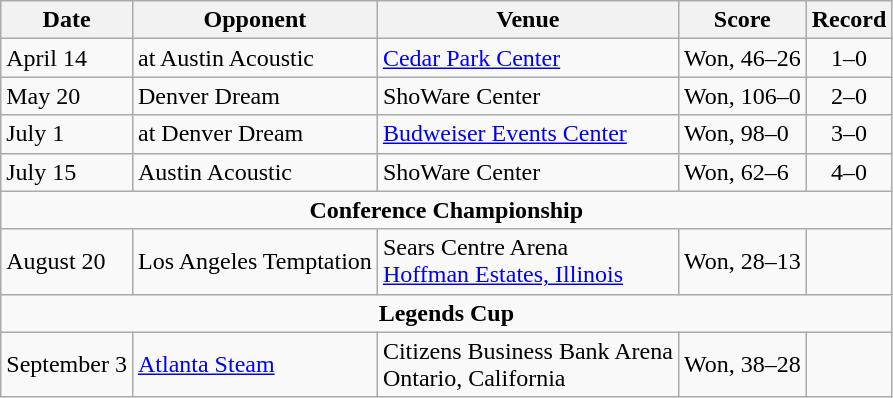<table class="wikitable">
<tr>
<th>Date</th>
<th>Opponent</th>
<th>Venue</th>
<th>Score</th>
<th>Record</th>
</tr>
<tr>
<td>April 14</td>
<td>at Austin Acoustic</td>
<td><a href='#'>Cedar Park Center</a></td>
<td>Won, 46–26</td>
<td align=center>1–0</td>
</tr>
<tr>
<td>May 20</td>
<td>Denver Dream</td>
<td>ShoWare Center</td>
<td>Won, 106–0</td>
<td align=center>2–0</td>
</tr>
<tr>
<td>July 1</td>
<td>at Denver Dream</td>
<td><a href='#'>Budweiser Events Center</a></td>
<td>Won, 98–0</td>
<td align=center>3–0</td>
</tr>
<tr>
<td>July 15</td>
<td>Austin Acoustic</td>
<td>ShoWare Center</td>
<td>Won, 62–6</td>
<td align=center>4–0</td>
</tr>
<tr>
<td colspan=6; style="text-align:center"><strong>Conference Championship</strong></td>
</tr>
<tr>
<td>August 20</td>
<td>Los Angeles Temptation</td>
<td>Sears Centre Arena<br><a href='#'>Hoffman Estates, Illinois</a></td>
<td>Won, 28–13</td>
<td></td>
</tr>
<tr>
<td colspan=6; style="text-align:center"><strong>Legends Cup</strong></td>
</tr>
<tr>
<td>September 3</td>
<td><a href='#'>Atlanta Steam</a></td>
<td>Citizens Business Bank Arena<br>Ontario, California</td>
<td>Won, 38–28</td>
<td></td>
</tr>
</table>
